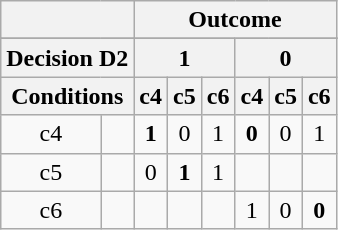<table class="wikitable floatright" style="text-align: center">
<tr>
<th colspan="2"></th>
<th colspan="6">Outcome</th>
</tr>
<tr>
</tr>
<tr>
<th colspan="2">Decision D2</th>
<th colspan="3">1</th>
<th colspan="3">0</th>
</tr>
<tr>
<th colspan="2">Conditions</th>
<th>c4</th>
<th>c5</th>
<th>c6</th>
<th>c4</th>
<th>c5</th>
<th>c6</th>
</tr>
<tr>
<td>c4</td>
<td></td>
<td><strong>1</strong></td>
<td>0</td>
<td>1</td>
<td><strong>0</strong></td>
<td>0</td>
<td>1</td>
</tr>
<tr>
<td>c5</td>
<td></td>
<td>0</td>
<td><strong>1</strong></td>
<td>1</td>
<td></td>
<td></td>
<td></td>
</tr>
<tr>
<td>c6</td>
<td></td>
<td></td>
<td></td>
<td></td>
<td>1</td>
<td>0</td>
<td><strong>0</strong></td>
</tr>
</table>
